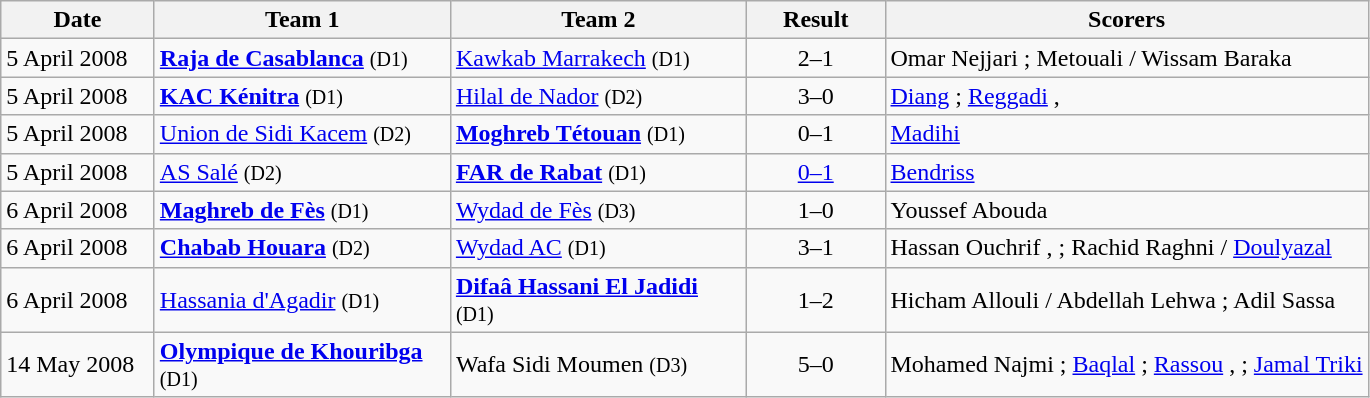<table class=wikitable>
<tr>
<th width="95">Date</th>
<th width="190">Team 1</th>
<th width="190">Team 2</th>
<th width="85">Result</th>
<th>Scorers</th>
</tr>
<tr>
<td>5 April 2008</td>
<td><strong><a href='#'>Raja de Casablanca</a></strong> <small> (D1)</small></td>
<td><a href='#'>Kawkab Marrakech</a> <small> (D1)</small></td>
<td align=center>2–1</td>
<td>Omar Nejjari  ; Metouali  / Wissam Baraka </td>
</tr>
<tr>
<td>5 April 2008</td>
<td><strong><a href='#'>KAC Kénitra</a></strong> <small> (D1)</small></td>
<td><a href='#'>Hilal de Nador</a> <small> (D2)</small></td>
<td align=center>3–0</td>
<td><a href='#'>Diang</a>  ; <a href='#'>Reggadi</a> , </td>
</tr>
<tr>
<td>5 April 2008</td>
<td><a href='#'>Union de Sidi Kacem</a> <small> (D2)</small></td>
<td><strong><a href='#'>Moghreb Tétouan</a></strong> <small> (D1)</small></td>
<td align=center>0–1</td>
<td><a href='#'>Madihi</a> </td>
</tr>
<tr>
<td>5 April 2008</td>
<td><a href='#'>AS Salé</a> <small> (D2)</small></td>
<td><strong><a href='#'>FAR de Rabat</a></strong> <small> (D1)</small></td>
<td align=center><a href='#'>0–1</a></td>
<td><a href='#'>Bendriss</a> </td>
</tr>
<tr>
<td>6 April 2008</td>
<td><strong><a href='#'>Maghreb de Fès</a></strong> <small> (D1)</small></td>
<td><a href='#'>Wydad de Fès</a> <small> (D3)</small></td>
<td align=center>1–0</td>
<td>Youssef Abouda </td>
</tr>
<tr>
<td>6 April 2008</td>
<td><strong><a href='#'>Chabab Houara</a></strong> <small> (D2)</small></td>
<td><a href='#'>Wydad AC</a> <small> (D1)</small></td>
<td align=center>3–1</td>
<td>Hassan Ouchrif ,  ; Rachid Raghni  / <a href='#'>Doulyazal</a> </td>
</tr>
<tr>
<td>6 April 2008</td>
<td><a href='#'>Hassania d'Agadir</a> <small> (D1)</small></td>
<td><strong><a href='#'>Difaâ Hassani El Jadidi</a></strong> <small> (D1)</small></td>
<td align=center>1–2</td>
<td>Hicham Allouli  / Abdellah Lehwa   ; Adil Sassa </td>
</tr>
<tr>
<td>14 May 2008</td>
<td><strong><a href='#'>Olympique de Khouribga</a></strong> <small> (D1)</small></td>
<td>Wafa Sidi Moumen <small> (D3)</small></td>
<td align=center>5–0</td>
<td>Mohamed Najmi  ; <a href='#'>Baqlal</a>   ; <a href='#'>Rassou</a> ,  ; <a href='#'>Jamal Triki</a>  </td>
</tr>
</table>
